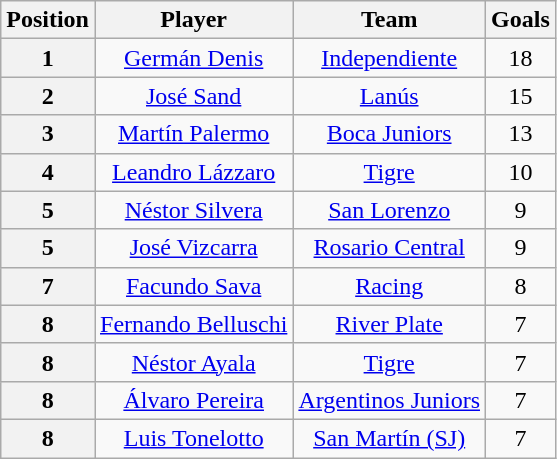<table class="wikitable" style="text-align:center">
<tr>
<th>Position</th>
<th>Player</th>
<th>Team</th>
<th>Goals</th>
</tr>
<tr>
<th>1</th>
<td><a href='#'>Germán Denis</a></td>
<td><a href='#'>Independiente</a></td>
<td>18</td>
</tr>
<tr>
<th>2</th>
<td><a href='#'>José Sand</a></td>
<td><a href='#'>Lanús</a></td>
<td>15</td>
</tr>
<tr>
<th>3</th>
<td><a href='#'>Martín Palermo</a></td>
<td><a href='#'>Boca Juniors</a></td>
<td>13</td>
</tr>
<tr>
<th>4</th>
<td><a href='#'>Leandro Lázzaro</a></td>
<td><a href='#'>Tigre</a></td>
<td>10</td>
</tr>
<tr>
<th>5</th>
<td><a href='#'>Néstor Silvera</a></td>
<td><a href='#'>San Lorenzo</a></td>
<td>9</td>
</tr>
<tr>
<th>5</th>
<td><a href='#'>José Vizcarra</a></td>
<td><a href='#'>Rosario Central</a></td>
<td>9</td>
</tr>
<tr>
<th>7</th>
<td><a href='#'>Facundo Sava</a></td>
<td><a href='#'>Racing</a></td>
<td>8</td>
</tr>
<tr>
<th>8</th>
<td><a href='#'>Fernando Belluschi</a></td>
<td><a href='#'>River Plate</a></td>
<td>7</td>
</tr>
<tr>
<th>8</th>
<td><a href='#'>Néstor Ayala</a></td>
<td><a href='#'>Tigre</a></td>
<td>7</td>
</tr>
<tr>
<th>8</th>
<td><a href='#'>Álvaro Pereira</a></td>
<td><a href='#'>Argentinos Juniors</a></td>
<td>7</td>
</tr>
<tr>
<th>8</th>
<td><a href='#'>Luis Tonelotto</a></td>
<td><a href='#'>San Martín (SJ)</a></td>
<td>7</td>
</tr>
</table>
